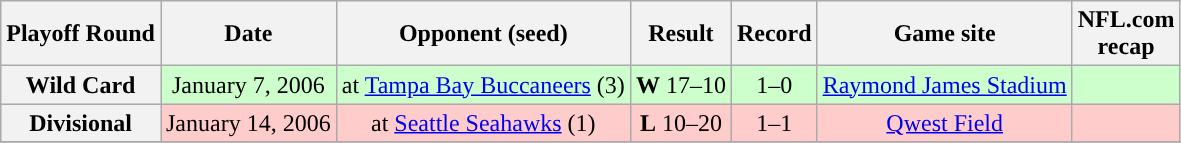<table class="wikitable" style="text-align:center">
<tr>
<th>Playoff Round</th>
<th>Date</th>
<th>Opponent (seed)</th>
<th>Result</th>
<th>Record</th>
<th>Game site</th>
<th>NFL.com<br>recap</th>
</tr>
<tr style="background:#cfc"; text align:center;">
<th>Wild Card</th>
<td>January 7, 2006</td>
<td>at <a href='#'>Tampa Bay Buccaneers</a> (3)</td>
<td><strong>W</strong> 17–10</td>
<td>1–0</td>
<td><a href='#'>Raymond James Stadium</a></td>
<td></td>
</tr>
<tr style="background:#fcc": text align:center;">
<th>Divisional</th>
<td>January 14, 2006</td>
<td>at <a href='#'>Seattle Seahawks</a> (1)</td>
<td><strong>L</strong> 10–20</td>
<td>1–1</td>
<td><a href='#'>Qwest Field</a></td>
<td></td>
</tr>
<tr style="" align="center">
</tr>
</table>
